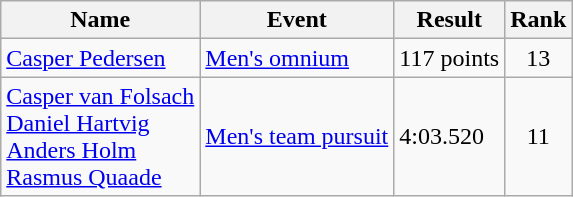<table class="wikitable sortable">
<tr>
<th>Name</th>
<th>Event</th>
<th>Result</th>
<th>Rank</th>
</tr>
<tr>
<td><a href='#'>Casper Pedersen</a></td>
<td><a href='#'>Men's omnium</a></td>
<td>117 points</td>
<td align=center>13</td>
</tr>
<tr>
<td><a href='#'>Casper van Folsach</a><br><a href='#'>Daniel Hartvig</a><br><a href='#'>Anders Holm</a><br><a href='#'>Rasmus Quaade</a></td>
<td><a href='#'>Men's team pursuit</a></td>
<td>4:03.520</td>
<td align=center>11</td>
</tr>
</table>
